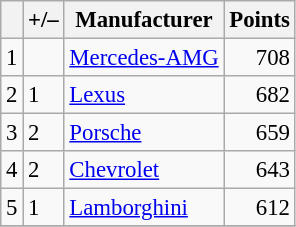<table class="wikitable" style="font-size: 95%;">
<tr>
<th scope="col"></th>
<th scope="col">+/–</th>
<th scope="col">Manufacturer</th>
<th scope="col">Points</th>
</tr>
<tr>
<td align=center>1</td>
<td align="left"></td>
<td> <a href='#'>Mercedes-AMG</a></td>
<td align=right>708</td>
</tr>
<tr>
<td align=center>2</td>
<td align="left"> 1</td>
<td> <a href='#'>Lexus</a></td>
<td align=right>682</td>
</tr>
<tr>
<td align=center>3</td>
<td align="left"> 2</td>
<td> <a href='#'>Porsche</a></td>
<td align=right>659</td>
</tr>
<tr>
<td align=center>4</td>
<td align="left"> 2</td>
<td> <a href='#'>Chevrolet</a></td>
<td align=right>643</td>
</tr>
<tr>
<td align=center>5</td>
<td align="left"> 1</td>
<td> <a href='#'>Lamborghini</a></td>
<td align=right>612</td>
</tr>
<tr>
</tr>
</table>
